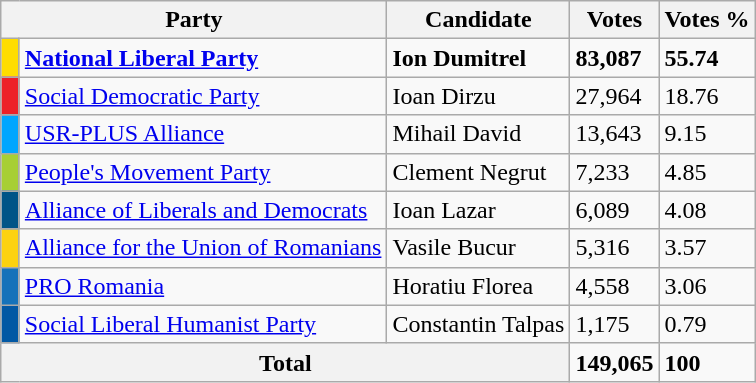<table class="wikitable">
<tr>
<th colspan="2">Party</th>
<th>Candidate</th>
<th>Votes</th>
<th>Votes %</th>
</tr>
<tr>
<td style="background:#ffdd00;" width="5"></td>
<td><a href='#'><strong>National Liberal Party</strong></a></td>
<td><strong>Ion Dumitrel</strong></td>
<td><strong>83,087</strong></td>
<td><strong>55.74</strong></td>
</tr>
<tr>
<td style="background:#ed2128;" width="5"></td>
<td><a href='#'>Social Democratic Party</a></td>
<td>Ioan Dirzu</td>
<td>27,964</td>
<td>18.76</td>
</tr>
<tr>
<td style="background:#00a6ff;" width="5"></td>
<td><a href='#'>USR-PLUS Alliance</a></td>
<td>Mihail David</td>
<td>13,643</td>
<td>9.15</td>
</tr>
<tr>
<td style="background:#a7cf35;" width="5"></td>
<td><a href='#'>People's Movement Party</a></td>
<td>Clement Negrut</td>
<td>7,233</td>
<td>4.85</td>
</tr>
<tr>
<td style="background:#005487;" width="5"></td>
<td><a href='#'>Alliance of Liberals and Democrats</a></td>
<td>Ioan Lazar</td>
<td>6,089</td>
<td>4.08</td>
</tr>
<tr>
<td style="background:#FCD20F;" width="5"></td>
<td><a href='#'>Alliance for the Union of Romanians</a></td>
<td>Vasile Bucur</td>
<td>5,316</td>
<td>3.57</td>
</tr>
<tr>
<td style="background:#1572ba;" width="5"></td>
<td><a href='#'>PRO Romania</a></td>
<td>Horatiu Florea</td>
<td>4,558</td>
<td>3.06</td>
</tr>
<tr>
<td style="background:#0258a4;" width="5"></td>
<td><a href='#'>Social Liberal Humanist Party</a></td>
<td>Constantin Talpas</td>
<td>1,175</td>
<td>0.79</td>
</tr>
<tr>
<th colspan="3">Total</th>
<td><strong>149,065</strong></td>
<td><strong>100</strong></td>
</tr>
</table>
